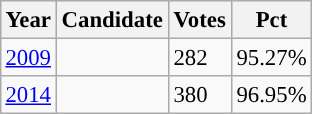<table class="wikitable" style="margin:0.5em ; font-size:95%">
<tr>
<th>Year</th>
<th>Candidate</th>
<th>Votes</th>
<th>Pct</th>
</tr>
<tr>
<td><a href='#'>2009</a></td>
<td></td>
<td>282</td>
<td>95.27%</td>
</tr>
<tr>
<td><a href='#'>2014</a></td>
<td></td>
<td>380</td>
<td>96.95%</td>
</tr>
</table>
